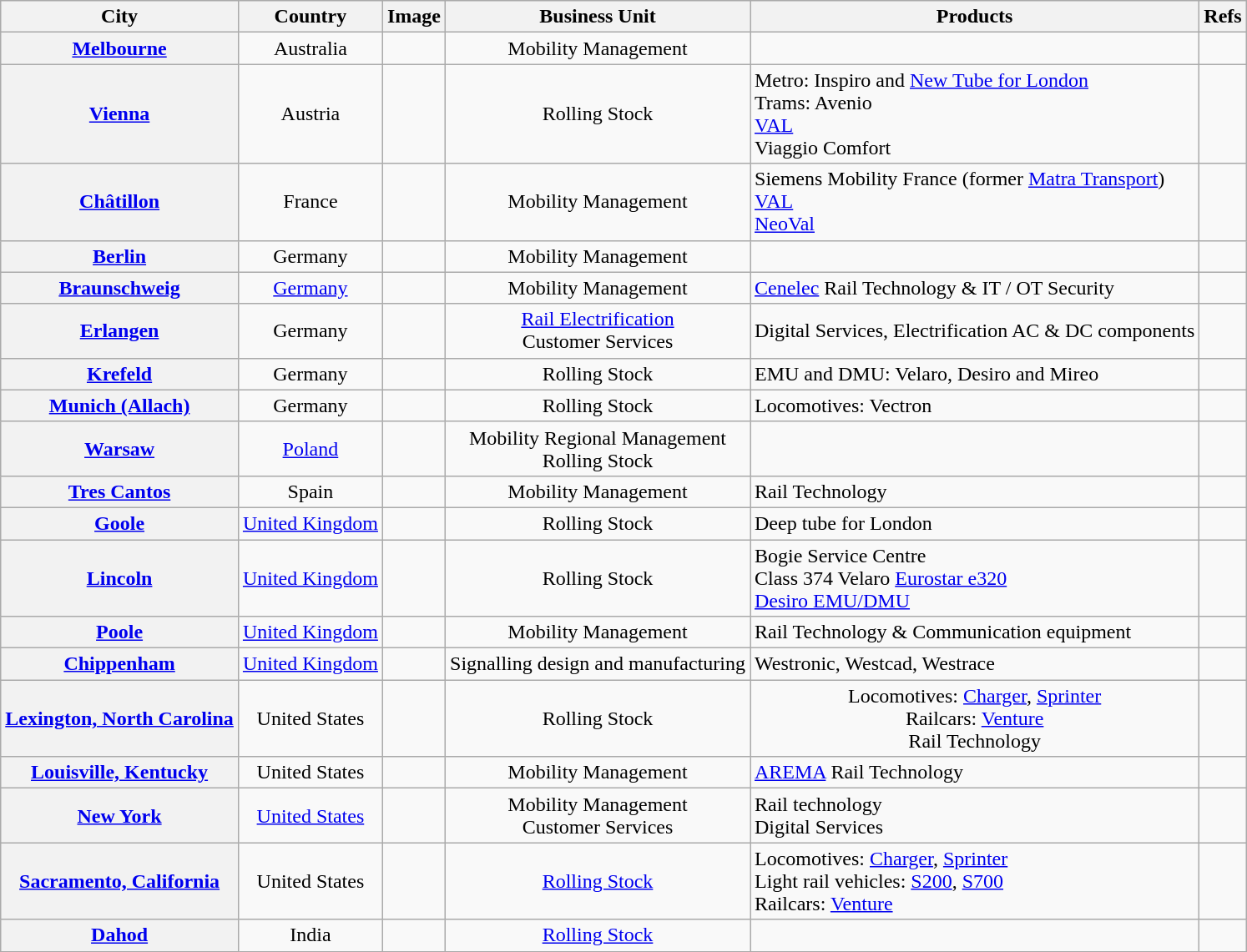<table class="wikitable sortable" style="text-align:center;font-size:100%;">
<tr>
<th>City</th>
<th>Country</th>
<th class="unsortable">Image</th>
<th>Business Unit</th>
<th class="unsortable">Products</th>
<th class="unsortable">Refs</th>
</tr>
<tr>
<th><a href='#'>Melbourne</a></th>
<td>Australia</td>
<td></td>
<td>Mobility Management</td>
<td></td>
<td></td>
</tr>
<tr>
<th><a href='#'>Vienna</a></th>
<td>Austria</td>
<td></td>
<td>Rolling Stock</td>
<td style="text-align:left;">Metro: Inspiro and <a href='#'>New Tube for London</a><br>Trams: Avenio<br><a href='#'>VAL</a><br>Viaggio Comfort</td>
<td></td>
</tr>
<tr>
<th><a href='#'>Châtillon</a></th>
<td>France</td>
<td></td>
<td>Mobility Management</td>
<td style="text-align:left;">Siemens Mobility France (former <a href='#'>Matra Transport</a>)<br><a href='#'>VAL</a><br><a href='#'>NeoVal</a></td>
<td></td>
</tr>
<tr>
<th><a href='#'>Berlin</a></th>
<td>Germany</td>
<td></td>
<td>Mobility Management</td>
<td></td>
<td></td>
</tr>
<tr>
<th><a href='#'>Braunschweig</a></th>
<td><a href='#'>Germany</a></td>
<td></td>
<td>Mobility Management</td>
<td style="text-align:left;"><a href='#'>Cenelec</a> Rail Technology & IT / OT Security</td>
<td></td>
</tr>
<tr>
<th><a href='#'>Erlangen</a></th>
<td>Germany</td>
<td></td>
<td><a href='#'>Rail Electrification</a><br>Customer Services</td>
<td style="text-align:left;">Digital Services, Electrification AC & DC components</td>
<td></td>
</tr>
<tr>
<th><a href='#'>Krefeld</a></th>
<td>Germany</td>
<td></td>
<td>Rolling Stock</td>
<td style="text-align:left;">EMU and DMU: Velaro, Desiro and Mireo</td>
<td></td>
</tr>
<tr>
<th><a href='#'>Munich  (Allach)</a></th>
<td>Germany</td>
<td></td>
<td>Rolling Stock</td>
<td style="text-align:left;">Locomotives: Vectron</td>
<td></td>
</tr>
<tr>
<th><a href='#'>Warsaw</a></th>
<td><a href='#'>Poland</a></td>
<td></td>
<td>Mobility Regional Management<br>Rolling Stock</td>
<td></td>
<td></td>
</tr>
<tr>
<th><a href='#'>Tres Cantos</a></th>
<td>Spain</td>
<td></td>
<td>Mobility Management</td>
<td style="text-align:left;">Rail Technology</td>
<td></td>
</tr>
<tr>
<th><a href='#'>Goole</a></th>
<td><a href='#'>United Kingdom</a></td>
<td></td>
<td>Rolling Stock</td>
<td style="text-align:left;">Deep tube for London</td>
<td></td>
</tr>
<tr>
<th><a href='#'>Lincoln</a></th>
<td><a href='#'>United Kingdom</a></td>
<td></td>
<td>Rolling Stock</td>
<td style="text-align:left;">Bogie Service Centre<br> Class 374 Velaro <a href='#'>Eurostar e320</a><br><a href='#'>Desiro EMU/DMU</a></td>
<td></td>
</tr>
<tr>
<th><a href='#'>Poole</a></th>
<td><a href='#'>United Kingdom</a></td>
<td></td>
<td>Mobility Management</td>
<td style="text-align:left;">Rail Technology & Communication equipment</td>
<td></td>
</tr>
<tr>
<th><a href='#'>Chippenham</a></th>
<td><a href='#'>United Kingdom</a></td>
<td></td>
<td>Signalling design and manufacturing</td>
<td style="text-align:left;">Westronic, Westcad, Westrace</td>
<td></td>
</tr>
<tr>
<th><a href='#'>Lexington, North Carolina</a></th>
<td>United States</td>
<td></td>
<td>Rolling Stock</td>
<td>Locomotives: <a href='#'>Charger</a>, <a href='#'>Sprinter</a><br>Railcars: <a href='#'>Venture</a><br>Rail Technology</td>
<td></td>
</tr>
<tr>
<th><a href='#'>Louisville, Kentucky</a></th>
<td>United States</td>
<td></td>
<td>Mobility Management</td>
<td style="text-align:left;"><a href='#'>AREMA</a> Rail Technology</td>
<td></td>
</tr>
<tr>
<th><a href='#'>New York</a></th>
<td><a href='#'>United States</a></td>
<td></td>
<td>Mobility Management<br>Customer Services</td>
<td style="text-align:left;">Rail technology<br>Digital Services</td>
<td></td>
</tr>
<tr>
<th><a href='#'>Sacramento, California</a></th>
<td>United States</td>
<td></td>
<td><a href='#'>Rolling Stock</a></td>
<td style="text-align:left;">Locomotives: <a href='#'>Charger</a>, <a href='#'>Sprinter</a><br>Light rail vehicles: <a href='#'>S200</a>, <a href='#'>S700</a><br>Railcars: <a href='#'>Venture</a></td>
<td></td>
</tr>
<tr>
<th><a href='#'>Dahod</a></th>
<td>India</td>
<td></td>
<td><a href='#'>Rolling Stock</a></td>
<td></td>
<td></td>
</tr>
</table>
